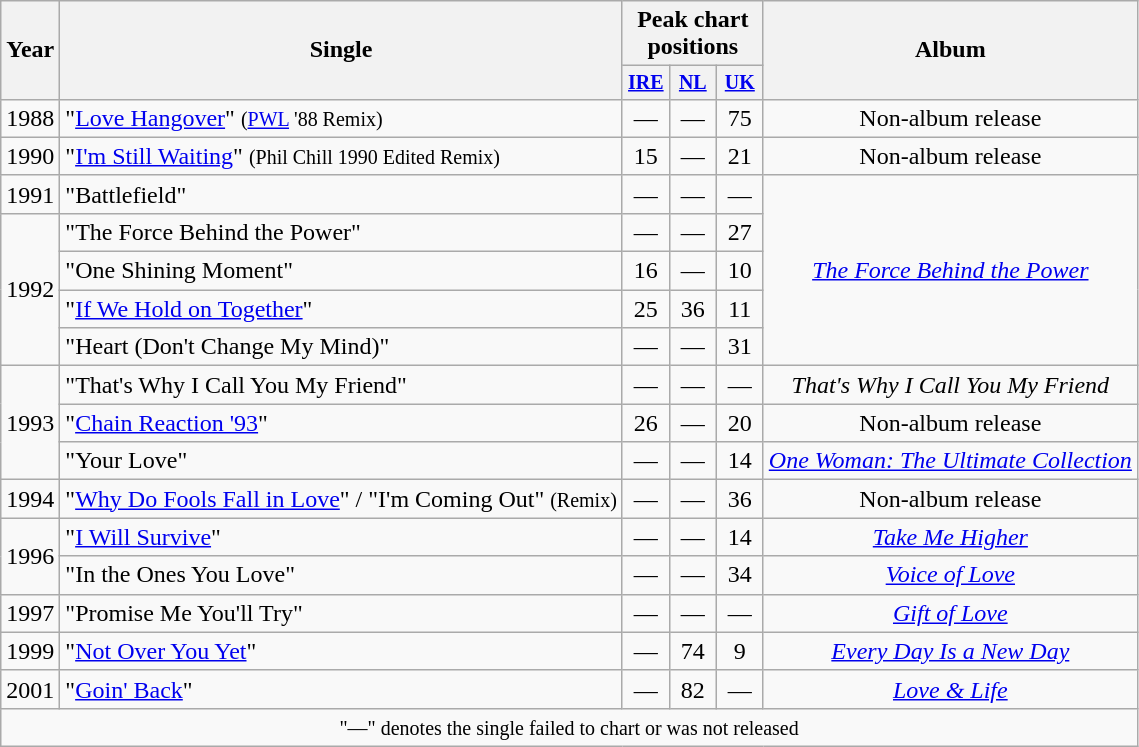<table class="wikitable" style="text-align:center">
<tr>
<th rowspan="2">Year</th>
<th rowspan="2">Single</th>
<th colspan="3">Peak chart positions</th>
<th rowspan="2">Album</th>
</tr>
<tr style="font-size:smaller;">
<th style="width:25px;"><a href='#'>IRE</a><br></th>
<th style="width:25px;"><a href='#'>NL</a><br></th>
<th style="width:25px;"><a href='#'>UK</a><br></th>
</tr>
<tr>
<td>1988</td>
<td style="text-align:left;">"<a href='#'>Love Hangover</a>" <small>(<a href='#'>PWL</a> '88 Remix)</small></td>
<td>—</td>
<td>—</td>
<td>75</td>
<td>Non-album release</td>
</tr>
<tr>
<td>1990</td>
<td style="text-align:left;">"<a href='#'>I'm Still Waiting</a>" <small>(Phil Chill 1990 Edited Remix)</small></td>
<td>15</td>
<td>—</td>
<td>21</td>
<td>Non-album release</td>
</tr>
<tr>
<td>1991</td>
<td style="text-align:left;">"Battlefield"</td>
<td>—</td>
<td>—</td>
<td>—</td>
<td rowspan="5"><em><a href='#'>The Force Behind the Power</a></em></td>
</tr>
<tr>
<td rowspan="4">1992</td>
<td style="text-align:left;">"The Force Behind the Power"</td>
<td>—</td>
<td>—</td>
<td>27</td>
</tr>
<tr>
<td style="text-align:left;">"One Shining Moment"</td>
<td>16</td>
<td>—</td>
<td>10</td>
</tr>
<tr>
<td style="text-align:left;">"<a href='#'>If We Hold on Together</a>"</td>
<td>25</td>
<td>36</td>
<td>11</td>
</tr>
<tr>
<td style="text-align:left;">"Heart (Don't Change My Mind)"</td>
<td>—</td>
<td>—</td>
<td>31</td>
</tr>
<tr>
<td rowspan="3">1993</td>
<td style="text-align:left;">"That's Why I Call You My Friend"</td>
<td>—</td>
<td>—</td>
<td>—</td>
<td><em>That's Why I Call You My Friend</em></td>
</tr>
<tr>
<td style="text-align:left;">"<a href='#'>Chain Reaction '93</a>"</td>
<td>26</td>
<td>—</td>
<td>20</td>
<td>Non-album release</td>
</tr>
<tr>
<td style="text-align:left;">"Your Love"</td>
<td>—</td>
<td>—</td>
<td>14</td>
<td><em><a href='#'>One Woman: The Ultimate Collection</a></em></td>
</tr>
<tr>
<td>1994</td>
<td style="text-align:left;">"<a href='#'>Why Do Fools Fall in Love</a>" / "I'm Coming Out" <small>(Remix)</small></td>
<td>—</td>
<td>—</td>
<td>36</td>
<td>Non-album release</td>
</tr>
<tr>
<td rowspan="2">1996</td>
<td style="text-align:left;">"<a href='#'>I Will Survive</a>"</td>
<td>—</td>
<td>—</td>
<td>14</td>
<td><em><a href='#'>Take Me Higher</a></em></td>
</tr>
<tr>
<td style="text-align:left;">"In the Ones You Love"</td>
<td>—</td>
<td>—</td>
<td>34</td>
<td><em><a href='#'>Voice of Love</a></em></td>
</tr>
<tr>
<td>1997</td>
<td style="text-align:left;">"Promise Me You'll Try"</td>
<td>—</td>
<td>—</td>
<td>—</td>
<td><em><a href='#'>Gift of Love</a></em></td>
</tr>
<tr>
<td>1999</td>
<td style="text-align:left;">"<a href='#'>Not Over You Yet</a>"</td>
<td>—</td>
<td>74</td>
<td>9</td>
<td><em><a href='#'>Every Day Is a New Day</a></em></td>
</tr>
<tr>
<td>2001</td>
<td style="text-align:left;">"<a href='#'>Goin' Back</a>"</td>
<td>—</td>
<td>82</td>
<td>—</td>
<td><em><a href='#'>Love & Life</a></em></td>
</tr>
<tr>
<td style="text-align:center;" colspan="13"><small>"—" denotes the single failed to chart or was not released</small></td>
</tr>
</table>
